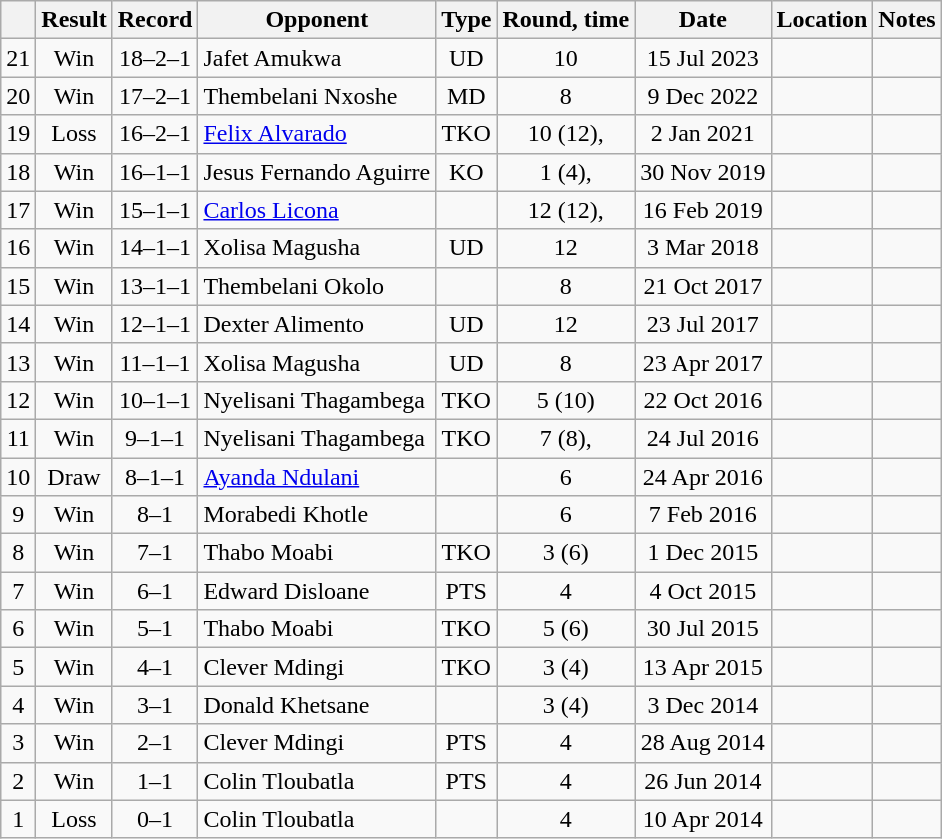<table class="wikitable" style="text-align:center">
<tr>
<th></th>
<th>Result</th>
<th>Record</th>
<th>Opponent</th>
<th>Type</th>
<th>Round, time</th>
<th>Date</th>
<th>Location</th>
<th>Notes</th>
</tr>
<tr>
<td>21</td>
<td>Win</td>
<td>18–2–1</td>
<td style="text-align:left;">Jafet Amukwa</td>
<td>UD</td>
<td>10</td>
<td>15 Jul 2023</td>
<td style="text-align:left;"></td>
<td></td>
</tr>
<tr>
<td>20</td>
<td>Win</td>
<td>17–2–1</td>
<td style="text-align:left;">Thembelani Nxoshe</td>
<td>MD</td>
<td>8</td>
<td>9 Dec 2022</td>
<td style="text-align:left;"></td>
<td></td>
</tr>
<tr>
<td>19</td>
<td>Loss</td>
<td>16–2–1</td>
<td style="text-align:left;"><a href='#'>Felix Alvarado</a></td>
<td>TKO</td>
<td>10 (12), </td>
<td>2 Jan 2021</td>
<td style="text-align:left;"></td>
<td style="text-align:left;"></td>
</tr>
<tr>
<td>18</td>
<td>Win</td>
<td>16–1–1</td>
<td style="text-align:left;">Jesus Fernando Aguirre</td>
<td>KO</td>
<td>1 (4), </td>
<td>30 Nov 2019</td>
<td style="text-align:left;"></td>
<td></td>
</tr>
<tr>
<td>17</td>
<td>Win</td>
<td>15–1–1</td>
<td style="text-align:left;"><a href='#'>Carlos Licona</a></td>
<td></td>
<td>12 (12), </td>
<td>16 Feb 2019</td>
<td style="text-align:left;"></td>
<td style="text-align:left;"></td>
</tr>
<tr>
<td>16</td>
<td>Win</td>
<td>14–1–1</td>
<td style="text-align:left;">Xolisa Magusha</td>
<td>UD</td>
<td>12</td>
<td>3 Mar 2018</td>
<td style="text-align:left;"></td>
<td style="text-align:left;"></td>
</tr>
<tr>
<td>15</td>
<td>Win</td>
<td>13–1–1</td>
<td style="text-align:left;">Thembelani Okolo</td>
<td></td>
<td>8</td>
<td>21 Oct 2017</td>
<td style="text-align:left;"></td>
<td></td>
</tr>
<tr>
<td>14</td>
<td>Win</td>
<td>12–1–1</td>
<td style="text-align:left;">Dexter Alimento</td>
<td>UD</td>
<td>12</td>
<td>23 Jul 2017</td>
<td style="text-align:left;"></td>
<td style="text-align:left;"></td>
</tr>
<tr>
<td>13</td>
<td>Win</td>
<td>11–1–1</td>
<td style="text-align:left;">Xolisa Magusha</td>
<td>UD</td>
<td>8</td>
<td>23 Apr 2017</td>
<td style="text-align:left;"></td>
<td></td>
</tr>
<tr>
<td>12</td>
<td>Win</td>
<td>10–1–1</td>
<td style="text-align:left;">Nyelisani Thagambega</td>
<td>TKO</td>
<td>5 (10)</td>
<td>22 Oct 2016</td>
<td style="text-align:left;"></td>
<td></td>
</tr>
<tr>
<td>11</td>
<td>Win</td>
<td>9–1–1</td>
<td style="text-align:left;">Nyelisani Thagambega</td>
<td>TKO</td>
<td>7 (8), </td>
<td>24 Jul 2016</td>
<td style="text-align:left;"></td>
<td></td>
</tr>
<tr>
<td>10</td>
<td>Draw</td>
<td>8–1–1</td>
<td style="text-align:left;"><a href='#'>Ayanda Ndulani</a></td>
<td></td>
<td>6</td>
<td>24 Apr 2016</td>
<td style="text-align:left;"></td>
<td></td>
</tr>
<tr>
<td>9</td>
<td>Win</td>
<td>8–1</td>
<td style="text-align:left;">Morabedi Khotle</td>
<td></td>
<td>6</td>
<td>7 Feb 2016</td>
<td style="text-align:left;"></td>
<td></td>
</tr>
<tr>
<td>8</td>
<td>Win</td>
<td>7–1</td>
<td style="text-align:left;">Thabo Moabi</td>
<td>TKO</td>
<td>3 (6)</td>
<td>1 Dec 2015</td>
<td style="text-align:left;"></td>
<td></td>
</tr>
<tr>
<td>7</td>
<td>Win</td>
<td>6–1</td>
<td style="text-align:left;">Edward Disloane</td>
<td>PTS</td>
<td>4</td>
<td>4 Oct 2015</td>
<td style="text-align:left;"></td>
<td></td>
</tr>
<tr>
<td>6</td>
<td>Win</td>
<td>5–1</td>
<td style="text-align:left;">Thabo Moabi</td>
<td>TKO</td>
<td>5 (6)</td>
<td>30 Jul 2015</td>
<td style="text-align:left;"></td>
<td></td>
</tr>
<tr>
<td>5</td>
<td>Win</td>
<td>4–1</td>
<td style="text-align:left;">Clever Mdingi</td>
<td>TKO</td>
<td>3 (4)</td>
<td>13 Apr 2015</td>
<td style="text-align:left;"></td>
<td></td>
</tr>
<tr>
<td>4</td>
<td>Win</td>
<td>3–1</td>
<td style="text-align:left;">Donald Khetsane</td>
<td></td>
<td>3 (4)</td>
<td>3 Dec 2014</td>
<td style="text-align:left;"></td>
<td></td>
</tr>
<tr>
<td>3</td>
<td>Win</td>
<td>2–1</td>
<td style="text-align:left;">Clever Mdingi</td>
<td>PTS</td>
<td>4</td>
<td>28 Aug 2014</td>
<td style="text-align:left;"></td>
<td></td>
</tr>
<tr>
<td>2</td>
<td>Win</td>
<td>1–1</td>
<td style="text-align:left;">Colin Tloubatla</td>
<td>PTS</td>
<td>4</td>
<td>26 Jun 2014</td>
<td style="text-align:left;"></td>
<td></td>
</tr>
<tr>
<td>1</td>
<td>Loss</td>
<td>0–1</td>
<td style="text-align:left;">Colin Tloubatla</td>
<td></td>
<td>4</td>
<td>10 Apr 2014</td>
<td style="text-align:left;"></td>
<td></td>
</tr>
</table>
